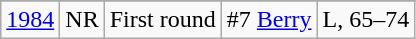<table class="wikitable" style="text-align:center">
<tr>
</tr>
<tr style="text-align:center;">
<td><a href='#'>1984</a></td>
<td>NR</td>
<td>First round</td>
<td>#7 <a href='#'>Berry</a></td>
<td>L, 65–74</td>
</tr>
</table>
